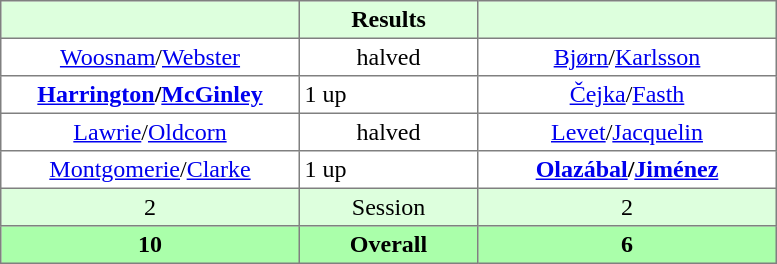<table border="1" cellpadding="3" style="border-collapse:collapse; text-align:center;">
<tr style="background:#ddffdd;">
<th style="width:12em;"> </th>
<th style="width:7em;">Results</th>
<th style="width:12em;"></th>
</tr>
<tr>
<td><a href='#'>Woosnam</a>/<a href='#'>Webster</a></td>
<td>halved</td>
<td><a href='#'>Bjørn</a>/<a href='#'>Karlsson</a></td>
</tr>
<tr>
<td><strong><a href='#'>Harrington</a>/<a href='#'>McGinley</a></strong></td>
<td align=left> 1 up</td>
<td><a href='#'>Čejka</a>/<a href='#'>Fasth</a></td>
</tr>
<tr>
<td><a href='#'>Lawrie</a>/<a href='#'>Oldcorn</a></td>
<td>halved</td>
<td><a href='#'>Levet</a>/<a href='#'>Jacquelin</a></td>
</tr>
<tr>
<td><a href='#'>Montgomerie</a>/<a href='#'>Clarke</a></td>
<td align=left> 1 up</td>
<td><strong><a href='#'>Olazábal</a>/<a href='#'>Jiménez</a></strong></td>
</tr>
<tr style="background:#ddffdd;">
<td>2</td>
<td>Session</td>
<td>2</td>
</tr>
<tr style="background:#aaffaa;">
<th>10</th>
<th>Overall</th>
<th>6</th>
</tr>
</table>
